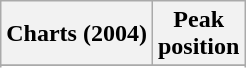<table class="wikitable sortable plainrowheaders" style="text-align:center">
<tr>
<th>Charts (2004)</th>
<th>Peak<br>position</th>
</tr>
<tr>
</tr>
<tr>
</tr>
</table>
